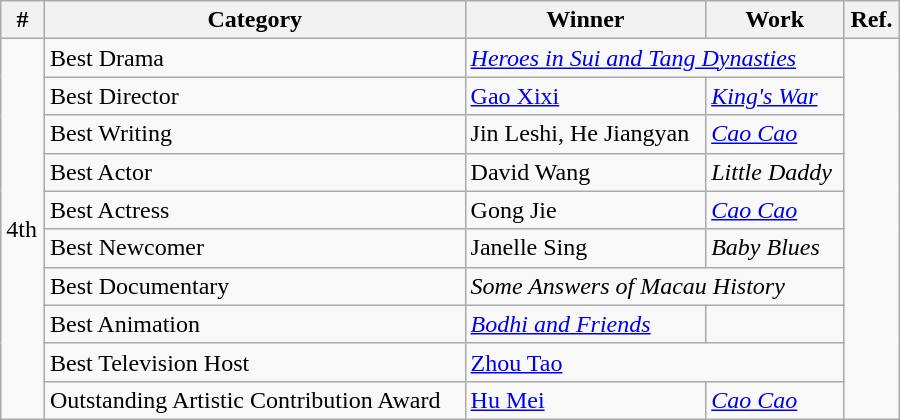<table class="wikitable" style="width:600px">
<tr huyitian>
<th>#</th>
<th>Category</th>
<th>Winner</th>
<th>Work</th>
<th>Ref.</th>
</tr>
<tr>
<td rowspan=10>4th</td>
<td>Best Drama</td>
<td colspan=2><em><a href='#'>Heroes in Sui and Tang Dynasties</a></em></td>
<td rowspan=10></td>
</tr>
<tr>
<td>Best Director</td>
<td><a href='#'>Gao Xixi</a></td>
<td><em><a href='#'>King's War</a></em></td>
</tr>
<tr>
<td>Best Writing</td>
<td>Jin Leshi, He Jiangyan</td>
<td><em><a href='#'>Cao Cao</a></em></td>
</tr>
<tr>
<td>Best Actor</td>
<td>David Wang</td>
<td><em>Little Daddy</em></td>
</tr>
<tr>
<td>Best Actress</td>
<td>Gong Jie</td>
<td><em><a href='#'>Cao Cao</a></em></td>
</tr>
<tr>
<td>Best Newcomer</td>
<td>Janelle Sing</td>
<td><em>Baby Blues</em></td>
</tr>
<tr>
<td>Best Documentary</td>
<td colspan=2><em>Some Answers of Macau History</em></td>
</tr>
<tr>
<td>Best Animation</td>
<td><em><a href='#'>Bodhi and Friends</a></em></td>
</tr>
<tr>
<td>Best Television Host</td>
<td colspan=2><a href='#'>Zhou Tao</a></td>
</tr>
<tr>
<td>Outstanding Artistic Contribution Award</td>
<td><a href='#'>Hu Mei</a></td>
<td><em><a href='#'>Cao Cao</a></em></td>
</tr>
</table>
